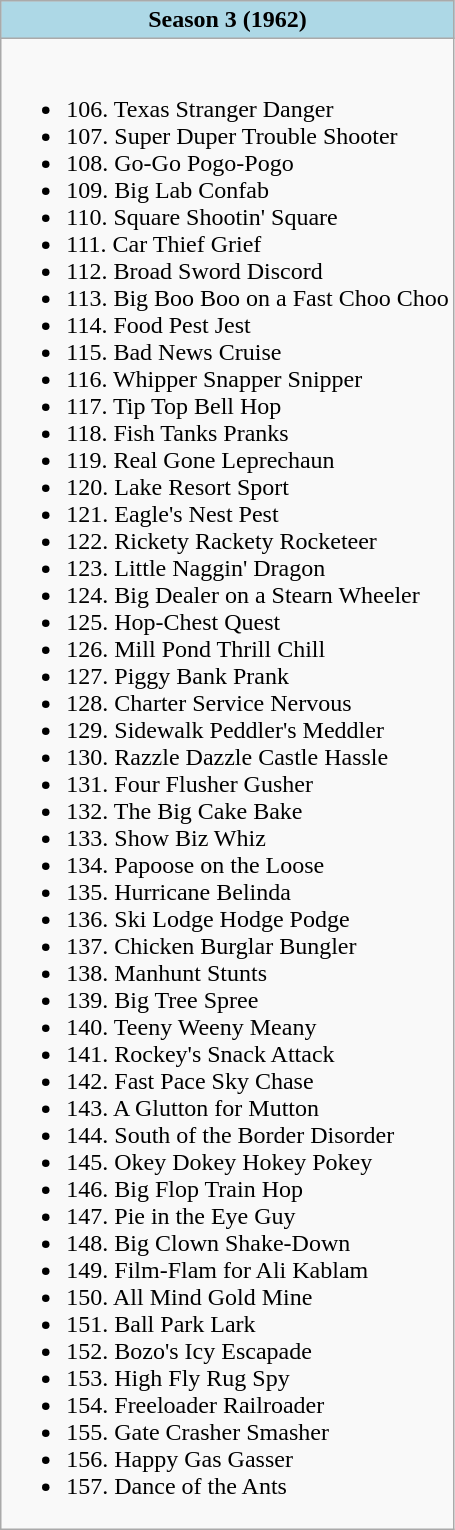<table class="wikitable collapsible">
<tr bgcolor="#ADD8E6">
<th style="background-color:#ADD8E6;">Season 3 (1962)</th>
</tr>
<tr>
<td><br><ul><li>106. Texas Stranger Danger</li><li>107. Super Duper Trouble Shooter</li><li>108. Go-Go Pogo-Pogo</li><li>109. Big Lab Confab</li><li>110. Square Shootin' Square</li><li>111. Car Thief Grief</li><li>112. Broad Sword Discord</li><li>113. Big Boo Boo on a Fast Choo Choo</li><li>114. Food Pest Jest</li><li>115. Bad News Cruise</li><li>116. Whipper Snapper Snipper</li><li>117. Tip Top Bell Hop</li><li>118. Fish Tanks Pranks</li><li>119. Real Gone Leprechaun</li><li>120. Lake Resort Sport</li><li>121. Eagle's Nest Pest</li><li>122. Rickety Rackety Rocketeer</li><li>123. Little Naggin' Dragon</li><li>124. Big Dealer on a Stearn Wheeler</li><li>125. Hop-Chest Quest</li><li>126. Mill Pond Thrill Chill</li><li>127. Piggy Bank Prank</li><li>128. Charter Service Nervous</li><li>129. Sidewalk Peddler's Meddler</li><li>130. Razzle Dazzle Castle Hassle</li><li>131. Four Flusher Gusher</li><li>132. The Big Cake Bake</li><li>133. Show Biz Whiz</li><li>134. Papoose on the Loose</li><li>135. Hurricane Belinda</li><li>136. Ski Lodge Hodge Podge</li><li>137. Chicken Burglar Bungler</li><li>138. Manhunt Stunts</li><li>139. Big Tree Spree</li><li>140. Teeny Weeny Meany</li><li>141. Rockey's Snack Attack</li><li>142. Fast Pace Sky Chase</li><li>143. A Glutton for Mutton</li><li>144. South of the Border Disorder</li><li>145. Okey Dokey Hokey Pokey</li><li>146. Big Flop Train Hop</li><li>147. Pie in the Eye Guy</li><li>148. Big Clown Shake-Down</li><li>149. Film-Flam for Ali Kablam</li><li>150. All Mind Gold Mine</li><li>151. Ball Park Lark</li><li>152. Bozo's Icy Escapade</li><li>153. High Fly Rug Spy</li><li>154. Freeloader Railroader</li><li>155. Gate Crasher Smasher</li><li>156. Happy Gas Gasser</li><li>157. Dance of the Ants</li></ul></td>
</tr>
</table>
